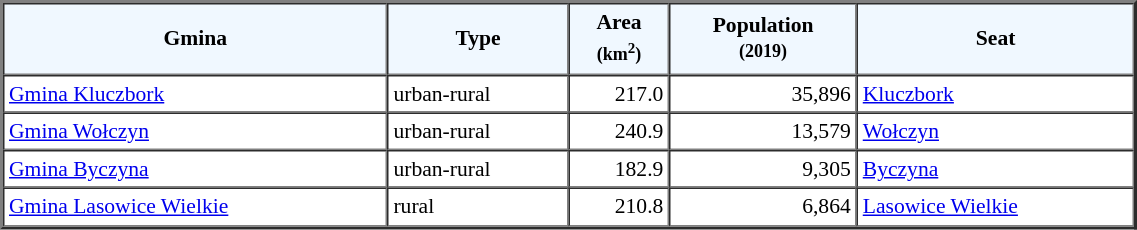<table width="60%" border="2" cellpadding="3" cellspacing="0" style="font-size:90%;line-height:120%;">
<tr bgcolor="F0F8FF">
<td style="text-align:center;"><strong>Gmina</strong></td>
<td style="text-align:center;"><strong>Type</strong></td>
<td style="text-align:center;"><strong>Area<br><small>(km<sup>2</sup>)</small></strong></td>
<td style="text-align:center;"><strong>Population<br><small>(2019)</small></strong></td>
<td style="text-align:center;"><strong>Seat</strong></td>
</tr>
<tr>
<td><a href='#'>Gmina Kluczbork</a></td>
<td>urban-rural</td>
<td style="text-align:right;">217.0</td>
<td style="text-align:right;">35,896</td>
<td><a href='#'>Kluczbork</a></td>
</tr>
<tr>
<td><a href='#'>Gmina Wołczyn</a></td>
<td>urban-rural</td>
<td style="text-align:right;">240.9</td>
<td style="text-align:right;">13,579</td>
<td><a href='#'>Wołczyn</a></td>
</tr>
<tr>
<td><a href='#'>Gmina Byczyna</a></td>
<td>urban-rural</td>
<td style="text-align:right;">182.9</td>
<td style="text-align:right;">9,305</td>
<td><a href='#'>Byczyna</a></td>
</tr>
<tr>
<td><a href='#'>Gmina Lasowice Wielkie</a></td>
<td>rural</td>
<td style="text-align:right;">210.8</td>
<td style="text-align:right;">6,864</td>
<td><a href='#'>Lasowice Wielkie</a></td>
</tr>
<tr>
</tr>
</table>
